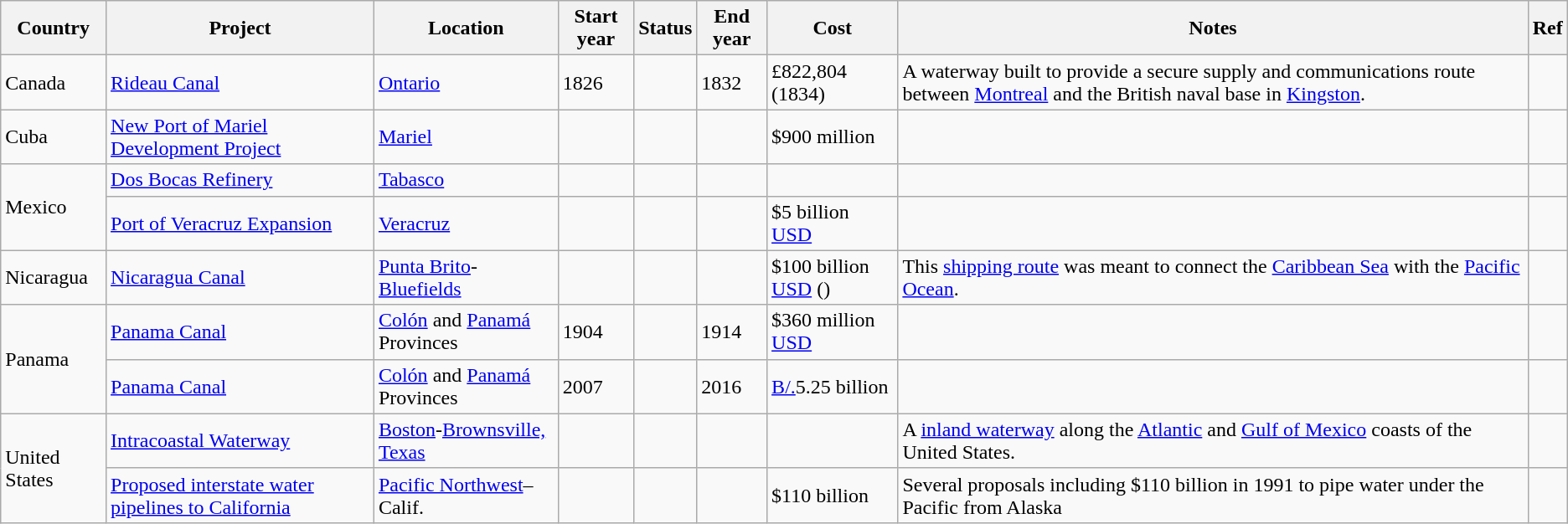<table class="wikitable sortable">
<tr>
<th>Country</th>
<th>Project</th>
<th>Location</th>
<th>Start year</th>
<th>Status</th>
<th>End year</th>
<th>Cost</th>
<th class="unsortable">Notes</th>
<th class="unsortable">Ref</th>
</tr>
<tr>
<td>Canada</td>
<td><a href='#'>Rideau Canal</a></td>
<td><a href='#'>Ontario</a></td>
<td>1826</td>
<td></td>
<td>1832</td>
<td>£822,804 (1834)</td>
<td>A  waterway built to provide a secure supply and communications route between <a href='#'>Montreal</a> and the British naval base in <a href='#'>Kingston</a>.</td>
<td></td>
</tr>
<tr>
<td>Cuba</td>
<td><a href='#'>New Port of Mariel Development Project</a></td>
<td><a href='#'>Mariel</a></td>
<td></td>
<td></td>
<td></td>
<td>$900 million</td>
<td></td>
<td></td>
</tr>
<tr>
<td rowspan="2">Mexico</td>
<td><a href='#'>Dos Bocas Refinery</a></td>
<td><a href='#'>Tabasco</a></td>
<td></td>
<td></td>
<td></td>
<td></td>
<td></td>
<td></td>
</tr>
<tr>
<td><a href='#'>Port of Veracruz Expansion</a></td>
<td><a href='#'>Veracruz</a></td>
<td></td>
<td></td>
<td></td>
<td>$5 billion <a href='#'>USD</a></td>
<td></td>
<td></td>
</tr>
<tr>
<td>Nicaragua</td>
<td><a href='#'>Nicaragua Canal</a></td>
<td><a href='#'>Punta Brito</a>-<a href='#'>Bluefields</a></td>
<td></td>
<td></td>
<td></td>
<td>$100 billion <a href='#'>USD</a> ()</td>
<td>This <a href='#'>shipping route</a> was meant to connect the <a href='#'>Caribbean Sea</a> with the <a href='#'>Pacific Ocean</a>.</td>
<td></td>
</tr>
<tr>
<td rowspan="2">Panama</td>
<td><a href='#'>Panama Canal</a></td>
<td><a href='#'>Colón</a> and <a href='#'>Panamá</a> Provinces</td>
<td>1904</td>
<td></td>
<td>1914</td>
<td>$360 million <a href='#'>USD</a></td>
<td></td>
<td></td>
</tr>
<tr>
<td><a href='#'>Panama Canal</a></td>
<td><a href='#'>Colón</a> and <a href='#'>Panamá</a> Provinces</td>
<td>2007</td>
<td></td>
<td>2016</td>
<td><a href='#'>B/.</a>5.25 billion</td>
<td></td>
<td></td>
</tr>
<tr>
<td rowspan="2">United States</td>
<td><a href='#'>Intracoastal Waterway</a></td>
<td><a href='#'>Boston</a>-<a href='#'>Brownsville, Texas</a></td>
<td></td>
<td></td>
<td></td>
<td></td>
<td>A  <a href='#'>inland waterway</a> along the <a href='#'>Atlantic</a> and <a href='#'>Gulf of Mexico</a> coasts of the United States.</td>
<td></td>
</tr>
<tr>
<td><a href='#'>Proposed interstate water pipelines to California</a></td>
<td><a href='#'>Pacific Northwest</a>–Calif.</td>
<td></td>
<td></td>
<td></td>
<td>$110 billion</td>
<td>Several proposals including $110 billion in 1991 to pipe water under the Pacific from Alaska</td>
<td></td>
</tr>
</table>
